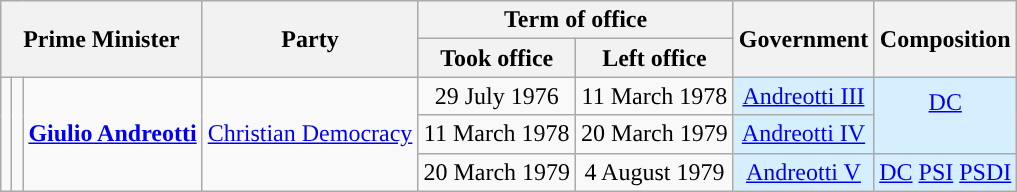<table class="wikitable" style="text-align:center">
<tr>
<th colspan=3 rowspan=2>Prime Minister</th>
<th rowspan=2>Party</th>
<th colspan=2>Term of office</th>
<th rowspan=2>Government</th>
<th rowspan=2>Composition</th>
</tr>
<tr>
<th>Took office</th>
<th>Left office</th>
</tr>
<tr>
<td rowspan=3 style="background:"></td>
<td rowspan=3></td>
<td rowspan=3><strong><a href='#'>Giulio Andreotti</a></strong><br></td>
<td rowspan=3><a href='#'>Christian Democracy</a></td>
<td>29 July 1976</td>
<td>11 March 1978</td>
<td bgcolor=#D5EFFF><a href='#'>Andreotti III</a></td>
<td rowspan=2 bgcolor=#D5EFFF><a href='#'>DC</a><br><br></td>
</tr>
<tr>
<td>11 March 1978</td>
<td>20 March 1979</td>
<td bgcolor=#D5EFFF><a href='#'>Andreotti IV</a></td>
</tr>
<tr>
<td>20 March 1979</td>
<td>4 August 1979</td>
<td bgcolor=#D5EFFF><a href='#'>Andreotti V</a></td>
<td bgcolor=#D5EFFF><a href='#'>DC</a>  <a href='#'>PSI</a>  <a href='#'>PSDI</a></td>
</tr>
</table>
